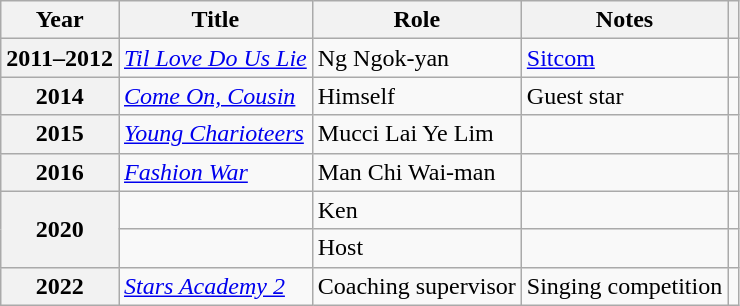<table class="wikitable sortable plainrowheaders">
<tr>
<th scope="col">Year</th>
<th scope="col">Title</th>
<th scope="col">Role</th>
<th scope="col">Notes</th>
<th scope="col" class="unsortable"></th>
</tr>
<tr>
<th scope="row">2011–2012</th>
<td><em><a href='#'>Til Love Do Us Lie</a></em></td>
<td>Ng Ngok-yan</td>
<td><a href='#'>Sitcom</a></td>
<td></td>
</tr>
<tr>
<th scope="row">2014</th>
<td><em><a href='#'>Come On, Cousin</a></em></td>
<td>Himself</td>
<td>Guest star</td>
<td></td>
</tr>
<tr>
<th scope="row">2015</th>
<td><em><a href='#'>Young Charioteers</a></em></td>
<td>Mucci Lai Ye Lim</td>
<td></td>
<td></td>
</tr>
<tr>
<th scope="row">2016</th>
<td><em><a href='#'>Fashion War</a></em></td>
<td>Man Chi Wai-man</td>
<td></td>
<td></td>
</tr>
<tr>
<th scope="row" rowspan="2">2020</th>
<td><em></em></td>
<td>Ken</td>
<td></td>
<td></td>
</tr>
<tr>
<td><em></em></td>
<td>Host</td>
<td></td>
<td></td>
</tr>
<tr>
<th scope="row">2022</th>
<td><em><a href='#'>Stars Academy 2</a></em></td>
<td>Coaching supervisor</td>
<td>Singing competition</td>
<td></td>
</tr>
</table>
